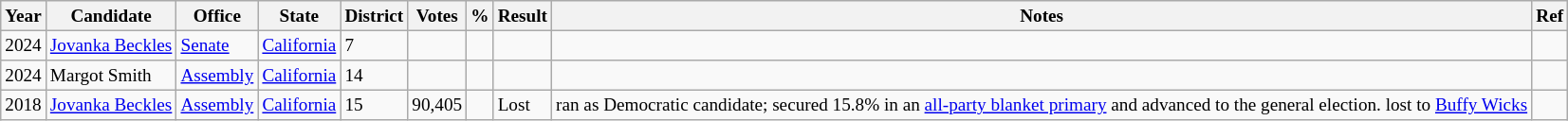<table class="wikitable sortable" style="font-size:80%">
<tr>
<th>Year</th>
<th>Candidate</th>
<th>Office</th>
<th>State</th>
<th>District</th>
<th>Votes</th>
<th>%</th>
<th>Result</th>
<th>Notes</th>
<th>Ref</th>
</tr>
<tr>
<td>2024</td>
<td><a href='#'>Jovanka Beckles</a></td>
<td><a href='#'>Senate</a></td>
<td><a href='#'>California</a></td>
<td>7</td>
<td></td>
<td></td>
<td></td>
<td></td>
<td></td>
</tr>
<tr>
<td>2024</td>
<td>Margot Smith</td>
<td><a href='#'>Assembly</a></td>
<td><a href='#'>California</a></td>
<td>14</td>
<td></td>
<td></td>
<td></td>
<td></td>
<td></td>
</tr>
<tr>
<td>2018</td>
<td><a href='#'>Jovanka Beckles</a></td>
<td><a href='#'>Assembly</a></td>
<td><a href='#'>California</a></td>
<td>15</td>
<td>90,405</td>
<td></td>
<td> Lost</td>
<td>ran as Democratic candidate; secured 15.8% in an <a href='#'>all-party blanket primary</a> and advanced to the general election. lost to <a href='#'>Buffy Wicks</a></td>
<td></td>
</tr>
</table>
